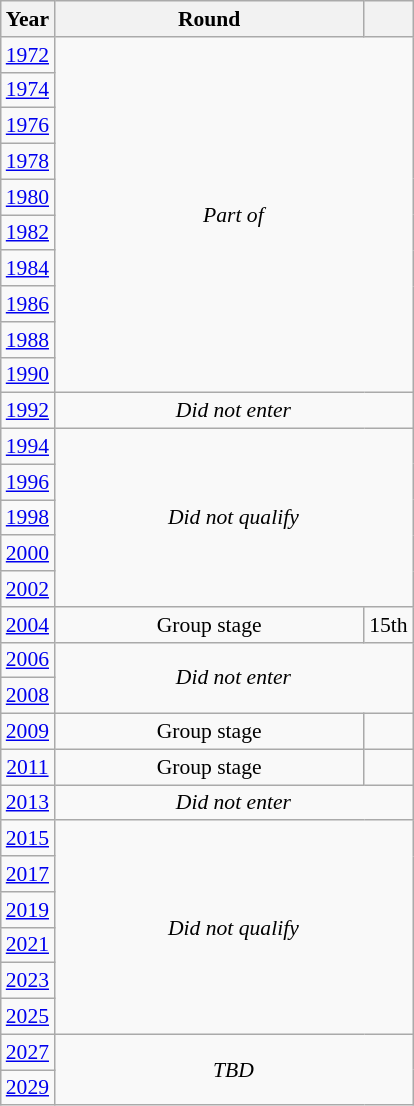<table class="wikitable" style="text-align: center; font-size:90%">
<tr>
<th>Year</th>
<th style="width:200px">Round</th>
<th></th>
</tr>
<tr>
<td><a href='#'>1972</a></td>
<td colspan="2" rowspan="10"><em>Part of </em></td>
</tr>
<tr>
<td><a href='#'>1974</a></td>
</tr>
<tr>
<td><a href='#'>1976</a></td>
</tr>
<tr>
<td><a href='#'>1978</a></td>
</tr>
<tr>
<td><a href='#'>1980</a></td>
</tr>
<tr>
<td><a href='#'>1982</a></td>
</tr>
<tr>
<td><a href='#'>1984</a></td>
</tr>
<tr>
<td><a href='#'>1986</a></td>
</tr>
<tr>
<td><a href='#'>1988</a></td>
</tr>
<tr>
<td><a href='#'>1990</a></td>
</tr>
<tr>
<td><a href='#'>1992</a></td>
<td colspan="2"><em>Did not enter</em></td>
</tr>
<tr>
<td><a href='#'>1994</a></td>
<td colspan="2" rowspan="5"><em>Did not qualify</em></td>
</tr>
<tr>
<td><a href='#'>1996</a></td>
</tr>
<tr>
<td><a href='#'>1998</a></td>
</tr>
<tr>
<td><a href='#'>2000</a></td>
</tr>
<tr>
<td><a href='#'>2002</a></td>
</tr>
<tr>
<td><a href='#'>2004</a></td>
<td>Group stage</td>
<td>15th</td>
</tr>
<tr>
<td><a href='#'>2006</a></td>
<td colspan="2" rowspan="2"><em>Did not enter</em></td>
</tr>
<tr>
<td><a href='#'>2008</a></td>
</tr>
<tr>
<td><a href='#'>2009</a></td>
<td>Group stage</td>
<td></td>
</tr>
<tr>
<td><a href='#'>2011</a></td>
<td>Group stage</td>
<td></td>
</tr>
<tr>
<td><a href='#'>2013</a></td>
<td colspan="2"><em>Did not enter</em></td>
</tr>
<tr>
<td><a href='#'>2015</a></td>
<td colspan="2" rowspan="6"><em>Did not qualify</em></td>
</tr>
<tr>
<td><a href='#'>2017</a></td>
</tr>
<tr>
<td><a href='#'>2019</a></td>
</tr>
<tr>
<td><a href='#'>2021</a></td>
</tr>
<tr>
<td><a href='#'>2023</a></td>
</tr>
<tr>
<td><a href='#'>2025</a></td>
</tr>
<tr>
<td><a href='#'>2027</a></td>
<td colspan="2" rowspan="2"><em>TBD</em></td>
</tr>
<tr>
<td><a href='#'>2029</a></td>
</tr>
</table>
